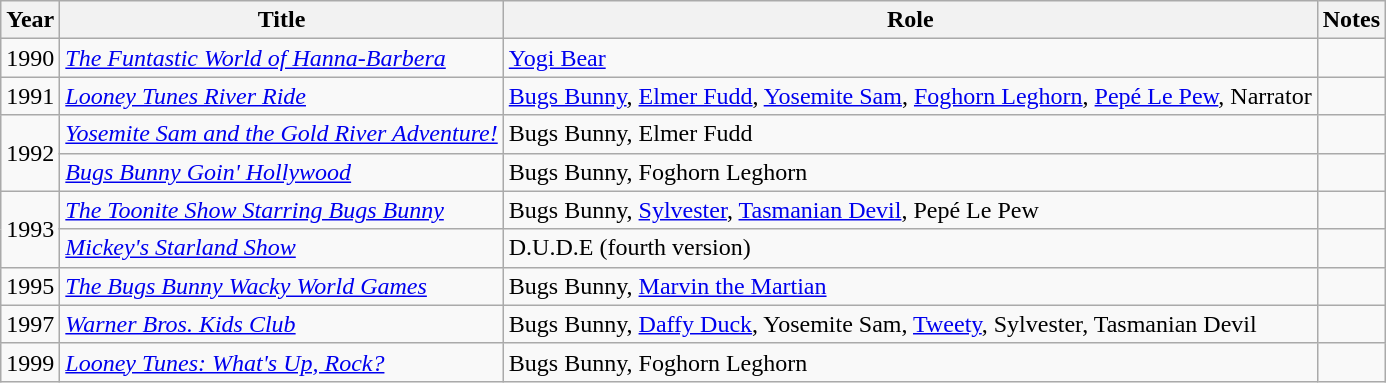<table class="wikitable sortable">
<tr>
<th>Year</th>
<th>Title</th>
<th>Role</th>
<th>Notes</th>
</tr>
<tr>
<td>1990</td>
<td><em><a href='#'>The Funtastic World of Hanna-Barbera</a></em></td>
<td><a href='#'>Yogi Bear</a></td>
<td></td>
</tr>
<tr>
<td>1991</td>
<td><em><a href='#'>Looney Tunes River Ride</a></em></td>
<td><a href='#'>Bugs Bunny</a>, <a href='#'>Elmer Fudd</a>, <a href='#'>Yosemite Sam</a>, <a href='#'>Foghorn Leghorn</a>, <a href='#'>Pepé Le Pew</a>, Narrator</td>
<td></td>
</tr>
<tr>
<td rowspan="2">1992</td>
<td><em><a href='#'>Yosemite Sam and the Gold River Adventure!</a></em></td>
<td>Bugs Bunny, Elmer Fudd</td>
<td></td>
</tr>
<tr>
<td><em><a href='#'>Bugs Bunny Goin' Hollywood</a></em></td>
<td>Bugs Bunny, Foghorn Leghorn</td>
<td></td>
</tr>
<tr>
<td rowspan="2">1993</td>
<td><em><a href='#'>The Toonite Show Starring Bugs Bunny</a></em></td>
<td>Bugs Bunny, <a href='#'>Sylvester</a>, <a href='#'>Tasmanian Devil</a>, Pepé Le Pew</td>
<td></td>
</tr>
<tr>
<td><em><a href='#'>Mickey's Starland Show</a></em></td>
<td>D.U.D.E (fourth version)</td>
<td></td>
</tr>
<tr>
<td>1995</td>
<td><em><a href='#'>The Bugs Bunny Wacky World Games</a></em></td>
<td>Bugs Bunny, <a href='#'>Marvin the Martian</a></td>
<td></td>
</tr>
<tr>
<td>1997</td>
<td><em><a href='#'>Warner Bros. Kids Club</a></em></td>
<td>Bugs Bunny, <a href='#'>Daffy Duck</a>, Yosemite Sam, <a href='#'>Tweety</a>, Sylvester, Tasmanian Devil</td>
<td></td>
</tr>
<tr>
<td>1999</td>
<td><em><a href='#'>Looney Tunes: What's Up, Rock?</a></em></td>
<td>Bugs Bunny, Foghorn Leghorn</td>
<td></td>
</tr>
</table>
